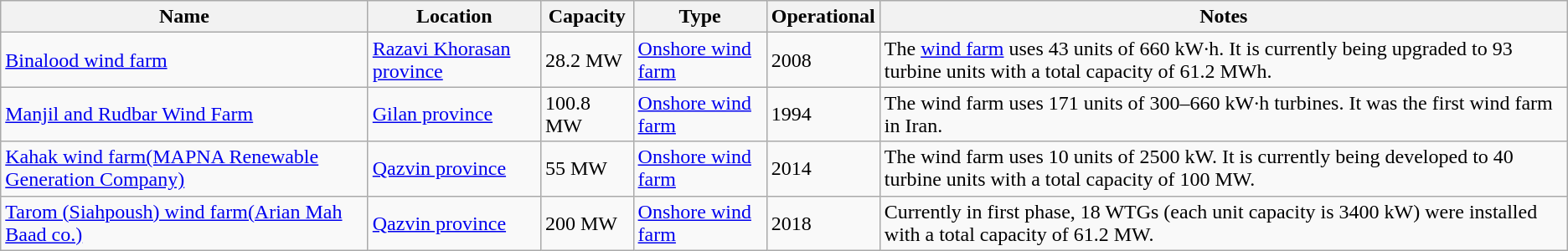<table class="wikitable sortable">
<tr>
<th>Name</th>
<th>Location</th>
<th>Capacity</th>
<th>Type</th>
<th>Operational</th>
<th>Notes</th>
</tr>
<tr>
<td><a href='#'>Binalood wind farm</a></td>
<td><a href='#'>Razavi Khorasan province</a></td>
<td>28.2 MW</td>
<td><a href='#'>Onshore wind farm</a></td>
<td>2008</td>
<td>The <a href='#'>wind farm</a> uses 43 units of 660 kW·h. It is currently being upgraded to 93 turbine units with a total capacity of 61.2 MWh.</td>
</tr>
<tr>
<td><a href='#'>Manjil and Rudbar Wind Farm</a></td>
<td><a href='#'>Gilan province</a></td>
<td>100.8 MW</td>
<td><a href='#'>Onshore wind farm</a></td>
<td>1994</td>
<td>The wind farm uses 171 units of 300–660 kW·h turbines. It was the first wind farm in Iran.</td>
</tr>
<tr>
<td><a href='#'>Kahak wind farm(MAPNA Renewable Generation Company)</a></td>
<td><a href='#'>Qazvin province</a></td>
<td>55 MW</td>
<td><a href='#'>Onshore wind farm</a></td>
<td>2014</td>
<td>The wind farm uses 10 units of 2500 kW. It is currently being developed to 40 turbine units with a total capacity of 100 MW.</td>
</tr>
<tr>
<td><a href='#'>Tarom (Siahpoush) wind farm(Arian Mah Baad co.)</a></td>
<td><a href='#'>Qazvin province</a></td>
<td>200 MW</td>
<td><a href='#'>Onshore wind farm</a></td>
<td>2018</td>
<td>Currently in first phase, 18 WTGs (each unit capacity is 3400 kW) were installed with a total capacity of 61.2 MW.</td>
</tr>
</table>
